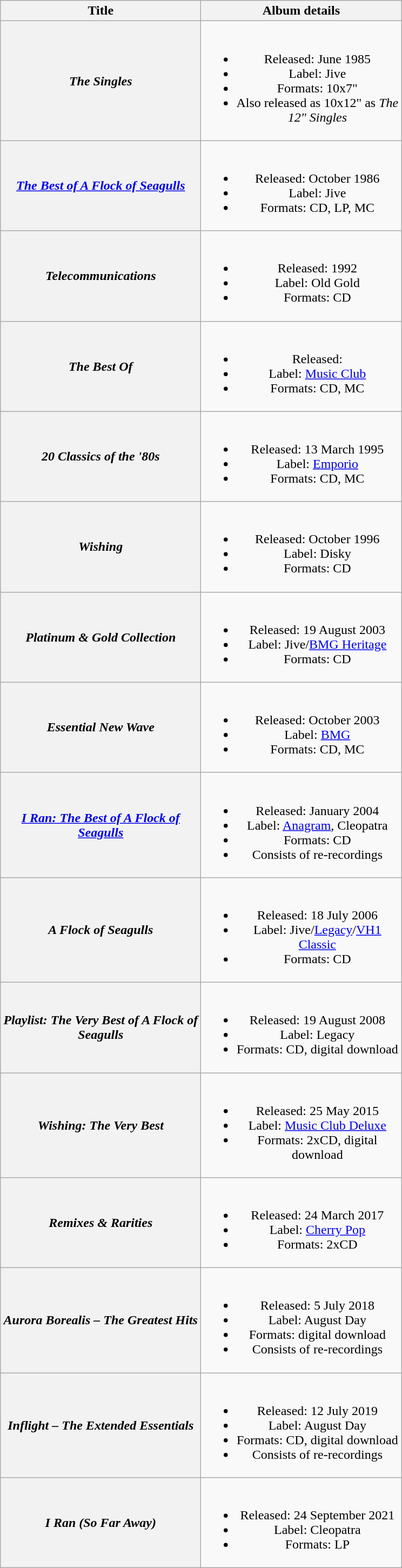<table class="wikitable plainrowheaders" style="text-align:center;">
<tr>
<th scope="col" style="width:15em;">Title</th>
<th scope="col" style="width:15em;">Album details</th>
</tr>
<tr>
<th scope="row"><em>The Singles</em></th>
<td><br><ul><li>Released: June 1985</li><li>Label: Jive</li><li>Formats: 10x7"</li><li>Also released as 10x12" as <em>The 12" Singles</em></li></ul></td>
</tr>
<tr>
<th scope="row"><em><a href='#'>The Best of A Flock of Seagulls</a></em></th>
<td><br><ul><li>Released: October 1986</li><li>Label: Jive</li><li>Formats: CD, LP, MC</li></ul></td>
</tr>
<tr>
<th scope="row"><em>Telecommunications</em></th>
<td><br><ul><li>Released: 1992</li><li>Label: Old Gold</li><li>Formats: CD</li></ul></td>
</tr>
<tr>
<th scope="row"><em>The Best Of</em></th>
<td><br><ul><li>Released: </li><li>Label: <a href='#'>Music Club</a></li><li>Formats: CD, MC</li></ul></td>
</tr>
<tr>
<th scope="row"><em>20 Classics of the '80s</em></th>
<td><br><ul><li>Released: 13 March 1995</li><li>Label: <a href='#'>Emporio</a></li><li>Formats: CD, MC</li></ul></td>
</tr>
<tr>
<th scope="row"><em>Wishing</em></th>
<td><br><ul><li>Released: October 1996</li><li>Label: Disky</li><li>Formats: CD</li></ul></td>
</tr>
<tr>
<th scope="row"><em>Platinum & Gold Collection</em></th>
<td><br><ul><li>Released: 19 August 2003</li><li>Label: Jive/<a href='#'>BMG Heritage</a></li><li>Formats: CD</li></ul></td>
</tr>
<tr>
<th scope="row"><em>Essential New Wave</em></th>
<td><br><ul><li>Released: October 2003</li><li>Label: <a href='#'>BMG</a></li><li>Formats: CD, MC</li></ul></td>
</tr>
<tr>
<th scope="row"><em><a href='#'>I Ran: The Best of A Flock of Seagulls</a></em></th>
<td><br><ul><li>Released: January 2004</li><li>Label: <a href='#'>Anagram</a>, Cleopatra</li><li>Formats: CD</li><li>Consists of re-recordings</li></ul></td>
</tr>
<tr>
<th scope="row"><em>A Flock of Seagulls</em></th>
<td><br><ul><li>Released: 18 July 2006</li><li>Label: Jive/<a href='#'>Legacy</a>/<a href='#'>VH1 Classic</a></li><li>Formats: CD</li></ul></td>
</tr>
<tr>
<th scope="row"><em>Playlist: The Very Best of A Flock of Seagulls</em></th>
<td><br><ul><li>Released: 19 August 2008</li><li>Label: Legacy</li><li>Formats: CD, digital download</li></ul></td>
</tr>
<tr>
<th scope="row"><em>Wishing: The Very Best</em></th>
<td><br><ul><li>Released: 25 May 2015</li><li>Label: <a href='#'>Music Club Deluxe</a></li><li>Formats: 2xCD, digital download</li></ul></td>
</tr>
<tr>
<th scope="row"><em>Remixes & Rarities</em></th>
<td><br><ul><li>Released: 24 March 2017</li><li>Label: <a href='#'>Cherry Pop</a></li><li>Formats: 2xCD</li></ul></td>
</tr>
<tr>
<th scope="row"><em>Aurora Borealis – The Greatest Hits</em></th>
<td><br><ul><li>Released: 5 July 2018</li><li>Label: August Day</li><li>Formats: digital download</li><li>Consists of re-recordings</li></ul></td>
</tr>
<tr>
<th scope="row"><em>Inflight – The Extended Essentials</em></th>
<td><br><ul><li>Released: 12 July 2019</li><li>Label: August Day</li><li>Formats: CD, digital download</li><li>Consists of re-recordings</li></ul></td>
</tr>
<tr>
<th scope="row"><em>I Ran (So Far Away)</em></th>
<td><br><ul><li>Released: 24 September 2021</li><li>Label: Cleopatra</li><li>Formats: LP</li></ul></td>
</tr>
</table>
